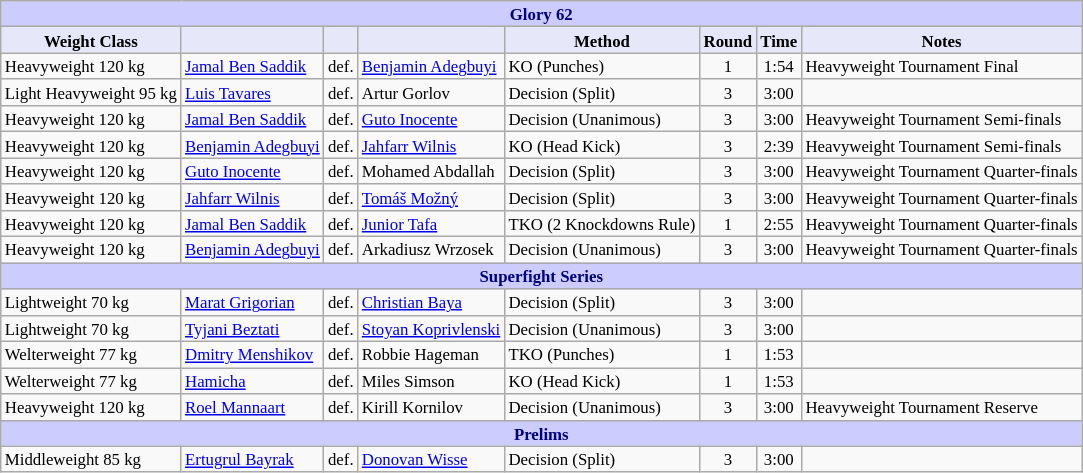<table class="wikitable" style="font-size: 70%;">
<tr>
<th colspan="8" style="background-color: #ccf; color: #000080; text-align: center;"><strong> Glory 62</strong></th>
</tr>
<tr>
<th colspan="1" style="background-color: #E6E8FA; color: #000000; text-align: center;">Weight Class</th>
<th colspan="1" style="background-color: #E6E8FA; color: #000000; text-align: center;"></th>
<th colspan="1" style="background-color: #E6E8FA; color: #000000; text-align: center;"></th>
<th colspan="1" style="background-color: #E6E8FA; color: #000000; text-align: center;"></th>
<th colspan="1" style="background-color: #E6E8FA; color: #000000; text-align: center;">Method</th>
<th colspan="1" style="background-color: #E6E8FA; color: #000000; text-align: center;">Round</th>
<th colspan="1" style="background-color: #E6E8FA; color: #000000; text-align: center;">Time</th>
<th colspan="1" style="background-color: #E6E8FA; color: #000000; text-align: center;">Notes</th>
</tr>
<tr>
<td>Heavyweight 120 kg</td>
<td> <a href='#'>Jamal Ben Saddik</a></td>
<td align=center>def.</td>
<td> <a href='#'>Benjamin Adegbuyi</a></td>
<td>KO (Punches)</td>
<td align=center>1</td>
<td align=center>1:54</td>
<td>Heavyweight Tournament Final</td>
</tr>
<tr>
<td>Light Heavyweight 95 kg</td>
<td> <a href='#'>Luis Tavares</a></td>
<td align=center>def.</td>
<td> Artur Gorlov</td>
<td>Decision (Split)</td>
<td align=center>3</td>
<td align=center>3:00</td>
<td></td>
</tr>
<tr>
<td>Heavyweight 120 kg</td>
<td> <a href='#'>Jamal Ben Saddik</a></td>
<td align=center>def.</td>
<td> <a href='#'>Guto Inocente</a></td>
<td>Decision (Unanimous)</td>
<td align=center>3</td>
<td align=center>3:00</td>
<td>Heavyweight Tournament Semi-finals</td>
</tr>
<tr>
<td>Heavyweight 120 kg</td>
<td> <a href='#'>Benjamin Adegbuyi</a></td>
<td align=center>def.</td>
<td> <a href='#'>Jahfarr Wilnis</a></td>
<td>KO (Head Kick)</td>
<td align=center>3</td>
<td align=center>2:39</td>
<td>Heavyweight Tournament Semi-finals</td>
</tr>
<tr>
<td>Heavyweight 120 kg</td>
<td> <a href='#'>Guto Inocente</a></td>
<td align=center>def.</td>
<td> Mohamed Abdallah</td>
<td>Decision (Split)</td>
<td align=center>3</td>
<td align=center>3:00</td>
<td>Heavyweight Tournament Quarter-finals</td>
</tr>
<tr>
<td>Heavyweight 120 kg</td>
<td> <a href='#'>Jahfarr Wilnis</a></td>
<td align=center>def.</td>
<td> <a href='#'>Tomáš Možný</a></td>
<td>Decision (Split)</td>
<td align=center>3</td>
<td align=center>3:00</td>
<td>Heavyweight Tournament Quarter-finals</td>
</tr>
<tr>
<td>Heavyweight 120 kg</td>
<td> <a href='#'>Jamal Ben Saddik</a></td>
<td align=center>def.</td>
<td> <a href='#'>Junior Tafa</a></td>
<td>TKO (2 Knockdowns Rule)</td>
<td align=center>1</td>
<td align=center>2:55</td>
<td>Heavyweight Tournament Quarter-finals</td>
</tr>
<tr>
<td>Heavyweight 120 kg</td>
<td> <a href='#'>Benjamin Adegbuyi</a></td>
<td align=center>def.</td>
<td> Arkadiusz Wrzosek</td>
<td>Decision (Unanimous)</td>
<td align=center>3</td>
<td align=center>3:00</td>
<td>Heavyweight Tournament Quarter-finals</td>
</tr>
<tr>
<th colspan="8" style="background-color: #ccf; color: #000080; text-align: center;"><strong>Superfight Series</strong></th>
</tr>
<tr>
<td>Lightweight 70 kg</td>
<td> <a href='#'>Marat Grigorian</a></td>
<td align=center>def.</td>
<td> <a href='#'>Christian Baya</a></td>
<td>Decision (Split)</td>
<td align=center>3</td>
<td align=center>3:00</td>
<td></td>
</tr>
<tr>
<td>Lightweight 70 kg</td>
<td> <a href='#'>Tyjani Beztati</a></td>
<td align=center>def.</td>
<td> <a href='#'>Stoyan Koprivlenski</a></td>
<td>Decision (Unanimous)</td>
<td align=center>3</td>
<td align=center>3:00</td>
<td></td>
</tr>
<tr>
<td>Welterweight 77 kg</td>
<td> <a href='#'>Dmitry Menshikov</a></td>
<td align=center>def.</td>
<td> Robbie Hageman</td>
<td>TKO (Punches)</td>
<td align=center>1</td>
<td align=center>1:53</td>
<td></td>
</tr>
<tr>
<td>Welterweight 77 kg</td>
<td> <a href='#'>Hamicha</a></td>
<td align=center>def.</td>
<td> Miles Simson</td>
<td>KO (Head Kick)</td>
<td align=center>1</td>
<td align=center>1:53</td>
<td></td>
</tr>
<tr>
<td>Heavyweight 120 kg</td>
<td> <a href='#'>Roel Mannaart</a></td>
<td align=center>def.</td>
<td> Kirill Kornilov</td>
<td>Decision (Unanimous)</td>
<td align=center>3</td>
<td align=center>3:00</td>
<td>Heavyweight Tournament Reserve</td>
</tr>
<tr>
<th colspan="8" style="background-color: #ccf; color: #000080; text-align: center;"><strong>Prelims</strong></th>
</tr>
<tr>
<td>Middleweight 85 kg</td>
<td> <a href='#'>Ertugrul Bayrak</a></td>
<td align=center>def.</td>
<td> <a href='#'>Donovan Wisse</a></td>
<td>Decision (Split)</td>
<td align=center>3</td>
<td align=center>3:00</td>
<td></td>
</tr>
</table>
